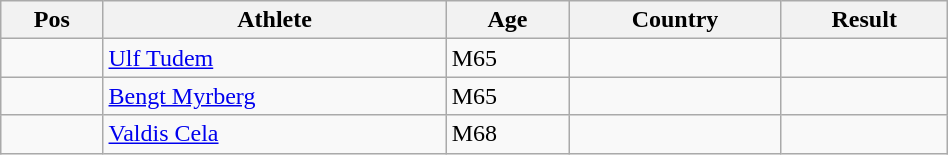<table class="wikitable"  style="text-align:center; width:50%;">
<tr>
<th>Pos</th>
<th>Athlete</th>
<th>Age</th>
<th>Country</th>
<th>Result</th>
</tr>
<tr>
<td align=center></td>
<td align=left><a href='#'>Ulf Tudem</a></td>
<td align=left>M65</td>
<td align=left></td>
<td></td>
</tr>
<tr>
<td align=center></td>
<td align=left><a href='#'>Bengt Myrberg</a></td>
<td align=left>M65</td>
<td align=left></td>
<td></td>
</tr>
<tr>
<td align=center></td>
<td align=left><a href='#'>Valdis Cela</a></td>
<td align=left>M68</td>
<td align=left></td>
<td></td>
</tr>
</table>
